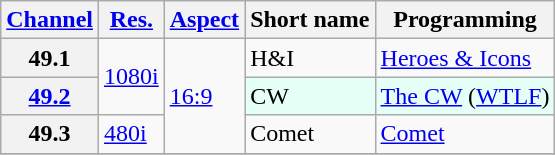<table class="wikitable">
<tr>
<th scope = "col"><a href='#'>Channel</a></th>
<th scope = "col"><a href='#'>Res.</a></th>
<th scope = "col"><a href='#'>Aspect</a></th>
<th scope = "col">Short name</th>
<th scope = "col">Programming</th>
</tr>
<tr>
<th scope = "row">49.1</th>
<td rowspan=2><a href='#'>1080i</a></td>
<td rowspan=3><a href='#'>16:9</a></td>
<td>H&I</td>
<td><a href='#'>Heroes & Icons</a></td>
</tr>
<tr style="background-color: #E6FFF7;">
<th scope = "row"><a href='#'>49.2</a></th>
<td>CW</td>
<td><a href='#'>The CW</a> (<a href='#'>WTLF</a>)</td>
</tr>
<tr>
<th scope = "row">49.3</th>
<td><a href='#'>480i</a></td>
<td>Comet</td>
<td><a href='#'>Comet</a></td>
</tr>
<tr>
</tr>
</table>
